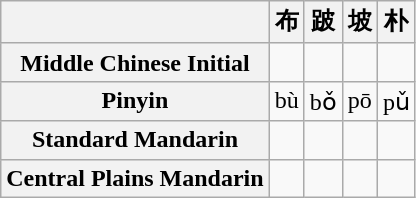<table class="wikitable">
<tr>
<th></th>
<th>布</th>
<th>跛</th>
<th>坡</th>
<th>朴</th>
</tr>
<tr>
<th>Middle Chinese Initial</th>
<td></td>
<td></td>
<td></td>
<td></td>
</tr>
<tr>
<th>Pinyin</th>
<td>bù</td>
<td>bǒ</td>
<td>pō</td>
<td>pǔ</td>
</tr>
<tr>
<th>Standard Mandarin</th>
<td></td>
<td></td>
<td></td>
<td></td>
</tr>
<tr>
<th>Central Plains Mandarin</th>
<td></td>
<td></td>
<td></td>
<td></td>
</tr>
</table>
